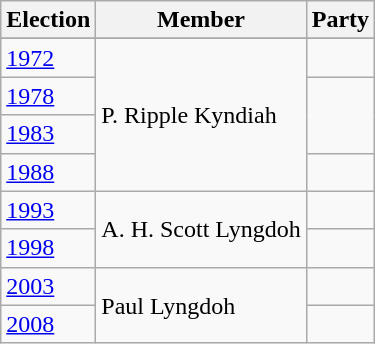<table class="wikitable sortable">
<tr>
<th>Election</th>
<th>Member</th>
<th colspan=2>Party</th>
</tr>
<tr>
</tr>
<tr>
</tr>
<tr>
</tr>
<tr>
</tr>
<tr>
<td><a href='#'>1972</a></td>
<td rowspan=4>P. Ripple Kyndiah</td>
<td></td>
</tr>
<tr>
<td><a href='#'>1978</a></td>
</tr>
<tr>
<td><a href='#'>1983</a></td>
</tr>
<tr>
<td><a href='#'>1988</a></td>
<td></td>
</tr>
<tr>
<td><a href='#'>1993</a></td>
<td rowspan=2>A. H. Scott Lyngdoh</td>
<td></td>
</tr>
<tr>
<td><a href='#'>1998</a></td>
<td></td>
</tr>
<tr>
<td><a href='#'>2003</a></td>
<td rowspan=2>Paul Lyngdoh</td>
<td></td>
</tr>
<tr>
<td><a href='#'>2008</a></td>
</tr>
</table>
